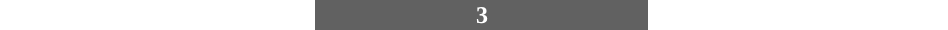<table style="width:80%; text-align:center;">
<tr style="color:white;">
<td style="background:"><strong>56</strong></td>
<td style="background: #616161;" width:4.28571429%;"><strong>3</strong></td>
<td style="background:"><strong>11</strong></td>
</tr>
<tr>
<td></td>
<td></td>
<td></td>
</tr>
</table>
